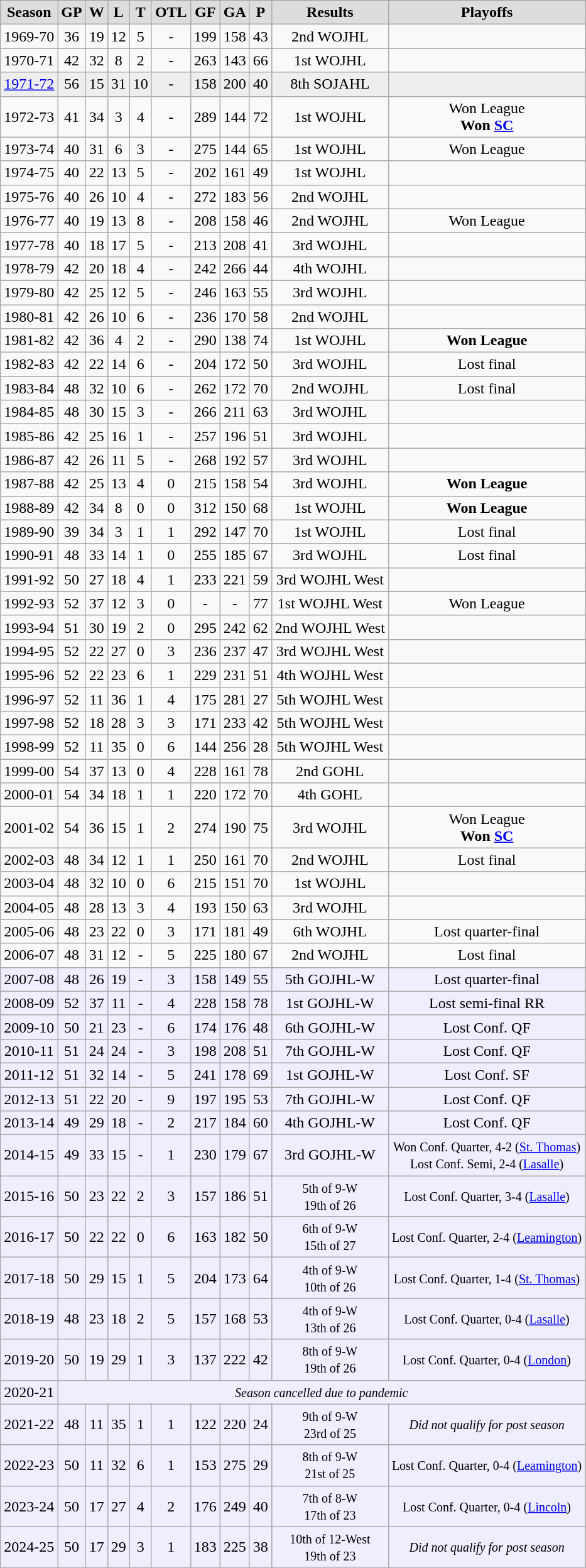<table class="wikitable">
<tr align="center"  bgcolor="#dddddd">
<td><strong>Season</strong></td>
<td><strong>GP</strong></td>
<td><strong>W</strong></td>
<td><strong>L</strong></td>
<td><strong>T</strong></td>
<td><strong>OTL</strong></td>
<td><strong>GF</strong></td>
<td><strong>GA</strong></td>
<td><strong>P</strong></td>
<td><strong>Results</strong></td>
<td><strong>Playoffs</strong></td>
</tr>
<tr align="center">
<td>1969-70</td>
<td>36</td>
<td>19</td>
<td>12</td>
<td>5</td>
<td>-</td>
<td>199</td>
<td>158</td>
<td>43</td>
<td>2nd WOJHL</td>
<td></td>
</tr>
<tr align="center">
<td>1970-71</td>
<td>42</td>
<td>32</td>
<td>8</td>
<td>2</td>
<td>-</td>
<td>263</td>
<td>143</td>
<td>66</td>
<td>1st WOJHL</td>
<td></td>
</tr>
<tr align="center" bgcolor="#eeeeee">
<td><a href='#'>1971-72</a></td>
<td>56</td>
<td>15</td>
<td>31</td>
<td>10</td>
<td>-</td>
<td>158</td>
<td>200</td>
<td>40</td>
<td>8th SOJAHL</td>
<td></td>
</tr>
<tr align="center">
<td>1972-73</td>
<td>41</td>
<td>34</td>
<td>3</td>
<td>4</td>
<td>-</td>
<td>289</td>
<td>144</td>
<td>72</td>
<td>1st WOJHL</td>
<td>Won League<br> <strong>Won <a href='#'>SC</a></strong></td>
</tr>
<tr align="center">
<td>1973-74</td>
<td>40</td>
<td>31</td>
<td>6</td>
<td>3</td>
<td>-</td>
<td>275</td>
<td>144</td>
<td>65</td>
<td>1st WOJHL</td>
<td>Won League</td>
</tr>
<tr align="center">
<td>1974-75</td>
<td>40</td>
<td>22</td>
<td>13</td>
<td>5</td>
<td>-</td>
<td>202</td>
<td>161</td>
<td>49</td>
<td>1st WOJHL</td>
<td></td>
</tr>
<tr align="center">
<td>1975-76</td>
<td>40</td>
<td>26</td>
<td>10</td>
<td>4</td>
<td>-</td>
<td>272</td>
<td>183</td>
<td>56</td>
<td>2nd WOJHL</td>
<td></td>
</tr>
<tr align="center">
<td>1976-77</td>
<td>40</td>
<td>19</td>
<td>13</td>
<td>8</td>
<td>-</td>
<td>208</td>
<td>158</td>
<td>46</td>
<td>2nd WOJHL</td>
<td>Won League</td>
</tr>
<tr align="center">
<td>1977-78</td>
<td>40</td>
<td>18</td>
<td>17</td>
<td>5</td>
<td>-</td>
<td>213</td>
<td>208</td>
<td>41</td>
<td>3rd WOJHL</td>
<td></td>
</tr>
<tr align="center">
<td>1978-79</td>
<td>42</td>
<td>20</td>
<td>18</td>
<td>4</td>
<td>-</td>
<td>242</td>
<td>266</td>
<td>44</td>
<td>4th WOJHL</td>
<td></td>
</tr>
<tr align="center">
<td>1979-80</td>
<td>42</td>
<td>25</td>
<td>12</td>
<td>5</td>
<td>-</td>
<td>246</td>
<td>163</td>
<td>55</td>
<td>3rd WOJHL</td>
<td></td>
</tr>
<tr align="center">
<td>1980-81</td>
<td>42</td>
<td>26</td>
<td>10</td>
<td>6</td>
<td>-</td>
<td>236</td>
<td>170</td>
<td>58</td>
<td>2nd WOJHL</td>
<td></td>
</tr>
<tr align="center">
<td>1981-82</td>
<td>42</td>
<td>36</td>
<td>4</td>
<td>2</td>
<td>-</td>
<td>290</td>
<td>138</td>
<td>74</td>
<td>1st WOJHL</td>
<td><strong>Won League</strong></td>
</tr>
<tr align="center">
<td>1982-83</td>
<td>42</td>
<td>22</td>
<td>14</td>
<td>6</td>
<td>-</td>
<td>204</td>
<td>172</td>
<td>50</td>
<td>3rd WOJHL</td>
<td>Lost final</td>
</tr>
<tr align="center">
<td>1983-84</td>
<td>48</td>
<td>32</td>
<td>10</td>
<td>6</td>
<td>-</td>
<td>262</td>
<td>172</td>
<td>70</td>
<td>2nd WOJHL</td>
<td>Lost final</td>
</tr>
<tr align="center">
<td>1984-85</td>
<td>48</td>
<td>30</td>
<td>15</td>
<td>3</td>
<td>-</td>
<td>266</td>
<td>211</td>
<td>63</td>
<td>3rd WOJHL</td>
<td></td>
</tr>
<tr align="center">
<td>1985-86</td>
<td>42</td>
<td>25</td>
<td>16</td>
<td>1</td>
<td>-</td>
<td>257</td>
<td>196</td>
<td>51</td>
<td>3rd WOJHL</td>
<td></td>
</tr>
<tr align="center">
<td>1986-87</td>
<td>42</td>
<td>26</td>
<td>11</td>
<td>5</td>
<td>-</td>
<td>268</td>
<td>192</td>
<td>57</td>
<td>3rd WOJHL</td>
<td></td>
</tr>
<tr align="center">
<td>1987-88</td>
<td>42</td>
<td>25</td>
<td>13</td>
<td>4</td>
<td>0</td>
<td>215</td>
<td>158</td>
<td>54</td>
<td>3rd WOJHL</td>
<td><strong>Won League</strong></td>
</tr>
<tr align="center">
<td>1988-89</td>
<td>42</td>
<td>34</td>
<td>8</td>
<td>0</td>
<td>0</td>
<td>312</td>
<td>150</td>
<td>68</td>
<td>1st WOJHL</td>
<td><strong>Won League</strong></td>
</tr>
<tr align="center">
<td>1989-90</td>
<td>39</td>
<td>34</td>
<td>3</td>
<td>1</td>
<td>1</td>
<td>292</td>
<td>147</td>
<td>70</td>
<td>1st WOJHL</td>
<td>Lost final</td>
</tr>
<tr align="center">
<td>1990-91</td>
<td>48</td>
<td>33</td>
<td>14</td>
<td>1</td>
<td>0</td>
<td>255</td>
<td>185</td>
<td>67</td>
<td>3rd WOJHL</td>
<td>Lost final</td>
</tr>
<tr align="center">
<td>1991-92</td>
<td>50</td>
<td>27</td>
<td>18</td>
<td>4</td>
<td>1</td>
<td>233</td>
<td>221</td>
<td>59</td>
<td>3rd WOJHL West</td>
<td></td>
</tr>
<tr align="center">
<td>1992-93</td>
<td>52</td>
<td>37</td>
<td>12</td>
<td>3</td>
<td>0</td>
<td>-</td>
<td>-</td>
<td>77</td>
<td>1st WOJHL West</td>
<td>Won League</td>
</tr>
<tr align="center">
<td>1993-94</td>
<td>51</td>
<td>30</td>
<td>19</td>
<td>2</td>
<td>0</td>
<td>295</td>
<td>242</td>
<td>62</td>
<td>2nd WOJHL West</td>
<td></td>
</tr>
<tr align="center">
<td>1994-95</td>
<td>52</td>
<td>22</td>
<td>27</td>
<td>0</td>
<td>3</td>
<td>236</td>
<td>237</td>
<td>47</td>
<td>3rd WOJHL West</td>
<td></td>
</tr>
<tr align="center">
<td>1995-96</td>
<td>52</td>
<td>22</td>
<td>23</td>
<td>6</td>
<td>1</td>
<td>229</td>
<td>231</td>
<td>51</td>
<td>4th WOJHL West</td>
<td></td>
</tr>
<tr align="center">
<td>1996-97</td>
<td>52</td>
<td>11</td>
<td>36</td>
<td>1</td>
<td>4</td>
<td>175</td>
<td>281</td>
<td>27</td>
<td>5th WOJHL West</td>
<td></td>
</tr>
<tr align="center">
<td>1997-98</td>
<td>52</td>
<td>18</td>
<td>28</td>
<td>3</td>
<td>3</td>
<td>171</td>
<td>233</td>
<td>42</td>
<td>5th WOJHL West</td>
<td></td>
</tr>
<tr align="center">
<td>1998-99</td>
<td>52</td>
<td>11</td>
<td>35</td>
<td>0</td>
<td>6</td>
<td>144</td>
<td>256</td>
<td>28</td>
<td>5th WOJHL West</td>
<td></td>
</tr>
<tr align="center">
<td>1999-00</td>
<td>54</td>
<td>37</td>
<td>13</td>
<td>0</td>
<td>4</td>
<td>228</td>
<td>161</td>
<td>78</td>
<td>2nd GOHL</td>
<td></td>
</tr>
<tr align="center">
<td>2000-01</td>
<td>54</td>
<td>34</td>
<td>18</td>
<td>1</td>
<td>1</td>
<td>220</td>
<td>172</td>
<td>70</td>
<td>4th GOHL</td>
<td></td>
</tr>
<tr align="center">
<td>2001-02</td>
<td>54</td>
<td>36</td>
<td>15</td>
<td>1</td>
<td>2</td>
<td>274</td>
<td>190</td>
<td>75</td>
<td>3rd WOJHL</td>
<td>Won League<br> <strong>Won <a href='#'>SC</a></strong></td>
</tr>
<tr align="center">
<td>2002-03</td>
<td>48</td>
<td>34</td>
<td>12</td>
<td>1</td>
<td>1</td>
<td>250</td>
<td>161</td>
<td>70</td>
<td>2nd WOJHL</td>
<td>Lost final</td>
</tr>
<tr align="center">
<td>2003-04</td>
<td>48</td>
<td>32</td>
<td>10</td>
<td>0</td>
<td>6</td>
<td>215</td>
<td>151</td>
<td>70</td>
<td>1st WOJHL</td>
<td></td>
</tr>
<tr align="center">
<td>2004-05</td>
<td>48</td>
<td>28</td>
<td>13</td>
<td>3</td>
<td>4</td>
<td>193</td>
<td>150</td>
<td>63</td>
<td>3rd WOJHL</td>
<td></td>
</tr>
<tr align="center">
<td>2005-06</td>
<td>48</td>
<td>23</td>
<td>22</td>
<td>0</td>
<td>3</td>
<td>171</td>
<td>181</td>
<td>49</td>
<td>6th WOJHL</td>
<td>Lost quarter-final</td>
</tr>
<tr align="center">
<td>2006-07</td>
<td>48</td>
<td>31</td>
<td>12</td>
<td>-</td>
<td>5</td>
<td>225</td>
<td>180</td>
<td>67</td>
<td>2nd WOJHL</td>
<td>Lost final</td>
</tr>
<tr align="center" bgcolor="#eeeeff">
<td>2007-08</td>
<td>48</td>
<td>26</td>
<td>19</td>
<td>-</td>
<td>3</td>
<td>158</td>
<td>149</td>
<td>55</td>
<td>5th GOJHL-W</td>
<td>Lost quarter-final</td>
</tr>
<tr align="center" bgcolor="#eeeeff">
<td>2008-09</td>
<td>52</td>
<td>37</td>
<td>11</td>
<td>-</td>
<td>4</td>
<td>228</td>
<td>158</td>
<td>78</td>
<td>1st GOJHL-W</td>
<td>Lost semi-final RR</td>
</tr>
<tr align="center" bgcolor="#eeeeff">
<td>2009-10</td>
<td>50</td>
<td>21</td>
<td>23</td>
<td>-</td>
<td>6</td>
<td>174</td>
<td>176</td>
<td>48</td>
<td>6th GOJHL-W</td>
<td>Lost Conf. QF</td>
</tr>
<tr align="center" bgcolor="#eeeeff">
<td>2010-11</td>
<td>51</td>
<td>24</td>
<td>24</td>
<td>-</td>
<td>3</td>
<td>198</td>
<td>208</td>
<td>51</td>
<td>7th GOJHL-W</td>
<td>Lost Conf. QF</td>
</tr>
<tr align="center" bgcolor="#eeeeff">
<td>2011-12</td>
<td>51</td>
<td>32</td>
<td>14</td>
<td>-</td>
<td>5</td>
<td>241</td>
<td>178</td>
<td>69</td>
<td>1st GOJHL-W</td>
<td>Lost Conf. SF</td>
</tr>
<tr align="center" bgcolor="#eeeeff">
<td>2012-13</td>
<td>51</td>
<td>22</td>
<td>20</td>
<td>-</td>
<td>9</td>
<td>197</td>
<td>195</td>
<td>53</td>
<td>7th GOJHL-W</td>
<td>Lost Conf. QF</td>
</tr>
<tr align="center" bgcolor="#eeeeff">
<td>2013-14</td>
<td>49</td>
<td>29</td>
<td>18</td>
<td>-</td>
<td>2</td>
<td>217</td>
<td>184</td>
<td>60</td>
<td>4th GOJHL-W</td>
<td>Lost Conf. QF</td>
</tr>
<tr align="center" bgcolor="#eeeeff">
<td>2014-15</td>
<td>49</td>
<td>33</td>
<td>15</td>
<td>-</td>
<td>1</td>
<td>230</td>
<td>179</td>
<td>67</td>
<td>3rd GOJHL-W</td>
<td><small>Won Conf. Quarter, 4-2 (<a href='#'>St. Thomas</a>)<br> Lost Conf. Semi, 2-4 (<a href='#'>Lasalle</a>)</small></td>
</tr>
<tr align="center" bgcolor="#eeeeff">
<td>2015-16</td>
<td>50</td>
<td>23</td>
<td>22</td>
<td>2</td>
<td>3</td>
<td>157</td>
<td>186</td>
<td>51</td>
<td><small>5th of 9-W<br>19th of 26</small></td>
<td><small>Lost Conf. Quarter, 3-4 (<a href='#'>Lasalle</a>)</small></td>
</tr>
<tr align="center" bgcolor="#eeeeff">
<td>2016-17</td>
<td>50</td>
<td>22</td>
<td>22</td>
<td>0</td>
<td>6</td>
<td>163</td>
<td>182</td>
<td>50</td>
<td><small>6th of 9-W<br>15th of 27</small></td>
<td><small>Lost Conf. Quarter, 2-4 (<a href='#'>Leamington</a>)</small></td>
</tr>
<tr align="center" bgcolor="#eeeeff">
<td>2017-18</td>
<td>50</td>
<td>29</td>
<td>15</td>
<td>1</td>
<td>5</td>
<td>204</td>
<td>173</td>
<td>64</td>
<td><small>4th of 9-W<br>10th of 26</small></td>
<td><small>Lost Conf. Quarter, 1-4 (<a href='#'>St. Thomas</a>)</small></td>
</tr>
<tr align="center" bgcolor="#eeeeff">
<td>2018-19</td>
<td>48</td>
<td>23</td>
<td>18</td>
<td>2</td>
<td>5</td>
<td>157</td>
<td>168</td>
<td>53</td>
<td><small>4th of 9-W<br>13th of 26</small></td>
<td><small>Lost Conf. Quarter, 0-4 (<a href='#'>Lasalle</a>)</small></td>
</tr>
<tr align="center" bgcolor="#eeeeff">
<td>2019-20</td>
<td>50</td>
<td>19</td>
<td>29</td>
<td>1</td>
<td>3</td>
<td>137</td>
<td>222</td>
<td>42</td>
<td><small>8th of 9-W<br>19th of 26</small></td>
<td><small>Lost Conf. Quarter, 0-4 (<a href='#'>London</a>)</small></td>
</tr>
<tr align="center" bgcolor="#eeeeff">
<td>2020-21</td>
<td colspan=10><small><em>Season cancelled due to pandemic</em></small></td>
</tr>
<tr align="center" bgcolor="#eeeeff">
<td>2021-22</td>
<td>48</td>
<td>11</td>
<td>35</td>
<td>1</td>
<td>1</td>
<td>122</td>
<td>220</td>
<td>24</td>
<td><small>9th of 9-W<br>23rd of 25</small></td>
<td><small><em>Did not qualify for post season</em></small></td>
</tr>
<tr align="center" bgcolor="#eeeeff">
<td>2022-23</td>
<td>50</td>
<td>11</td>
<td>32</td>
<td>6</td>
<td>1</td>
<td>153</td>
<td>275</td>
<td>29</td>
<td><small>8th of 9-W<br>21st of 25</small></td>
<td><small>Lost Conf. Quarter, 0-4 (<a href='#'>Leamington</a>)</small></td>
</tr>
<tr align="center" bgcolor="#eeeeff">
<td>2023-24</td>
<td>50</td>
<td>17</td>
<td>27</td>
<td>4</td>
<td>2</td>
<td>176</td>
<td>249</td>
<td>40</td>
<td><small>7th of 8-W<br>17th of 23</small></td>
<td><small>Lost Conf. Quarter, 0-4 (<a href='#'>Lincoln</a>)</small></td>
</tr>
<tr align="center" bgcolor="#eeeeff">
<td>2024-25</td>
<td>50</td>
<td>17</td>
<td>29</td>
<td>3</td>
<td>1</td>
<td>183</td>
<td>225</td>
<td>38</td>
<td><small>10th of 12-West<br>19th of 23</small></td>
<td><small><em>Did not qualify for post season</em></small></td>
</tr>
</table>
